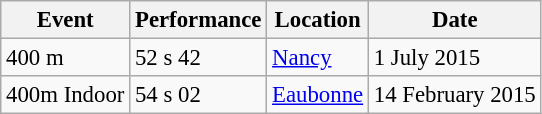<table class="wikitable" style="border-collapse: collapse; font-size: 95%;">
<tr>
<th scope="col">Event</th>
<th scope="col">Performance</th>
<th scope="col">Location</th>
<th scope="col">Date</th>
</tr>
<tr>
<td>400 m</td>
<td>52 s 42</td>
<td><a href='#'>Nancy</a></td>
<td>1 July 2015</td>
</tr>
<tr>
<td>400m Indoor</td>
<td>54 s 02</td>
<td><a href='#'>Eaubonne</a></td>
<td>14 February 2015</td>
</tr>
</table>
